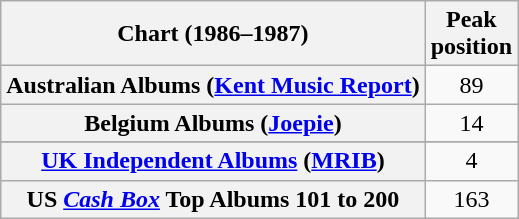<table class="wikitable sortable plainrowheaders" style="text-align:center">
<tr>
<th scope="col">Chart (1986–1987)</th>
<th scope="col">Peak<br>position</th>
</tr>
<tr>
<th scope="row">Australian Albums (<a href='#'>Kent Music Report</a>)</th>
<td>89</td>
</tr>
<tr>
<th scope="row">Belgium Albums (<a href='#'>Joepie</a>)</th>
<td>14</td>
</tr>
<tr>
</tr>
<tr>
</tr>
<tr>
</tr>
<tr>
<th scope="row"><a href='#'>UK Independent Albums</a> (<a href='#'>MRIB</a>)</th>
<td>4</td>
</tr>
<tr>
<th scope="row">US <em><a href='#'>Cash Box</a></em> Top Albums 101 to 200</th>
<td>163</td>
</tr>
</table>
